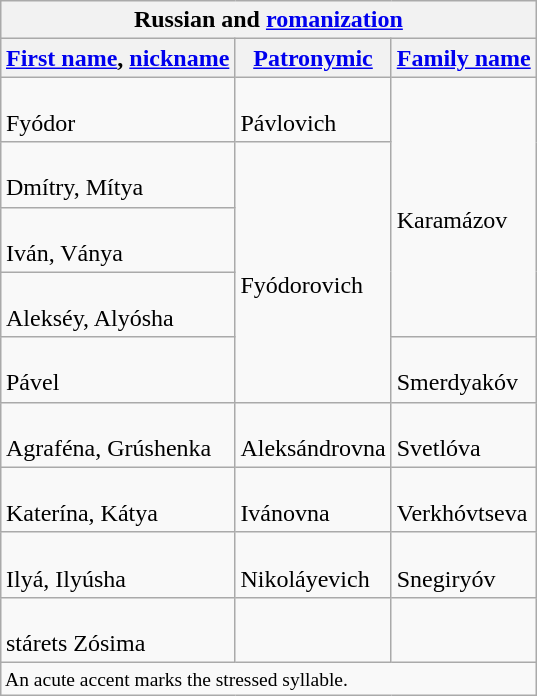<table class="wikitable" style="float: right;">
<tr>
<th colspan="4">Russian and <a href='#'>romanization</a></th>
</tr>
<tr>
<th><a href='#'>First name</a>, <a href='#'>nickname</a></th>
<th><a href='#'>Patronymic</a></th>
<th><a href='#'>Family name</a></th>
</tr>
<tr>
<td><br>Fyódor</td>
<td><br>Pávlovich</td>
<td rowspan="4"><br>Karamázov</td>
</tr>
<tr>
<td><br>Dmítry, Mítya</td>
<td rowspan="4"><br>Fyódorovich</td>
</tr>
<tr>
<td><br>Iván, Ványa</td>
</tr>
<tr>
<td><br>Alekséy, Alyósha</td>
</tr>
<tr>
<td><br>Pável</td>
<td><br>Smerdyakóv</td>
</tr>
<tr>
<td><br>Agraféna, Grúshenka</td>
<td><br>Aleksándrovna</td>
<td><br>Svetlóva</td>
</tr>
<tr>
<td><br>Katerína, Kátya</td>
<td><br>Ivánovna</td>
<td><br>Verkhóvtseva</td>
</tr>
<tr>
<td><br>Ilyá, Ilyúsha</td>
<td><br>Nikoláyevich</td>
<td><br>Snegiryóv</td>
</tr>
<tr>
<td><br>stárets Zósima</td>
<td></td>
<td></td>
</tr>
<tr>
<td style="font-size: small;" colspan="4">An acute accent marks the stressed syllable.</td>
</tr>
</table>
